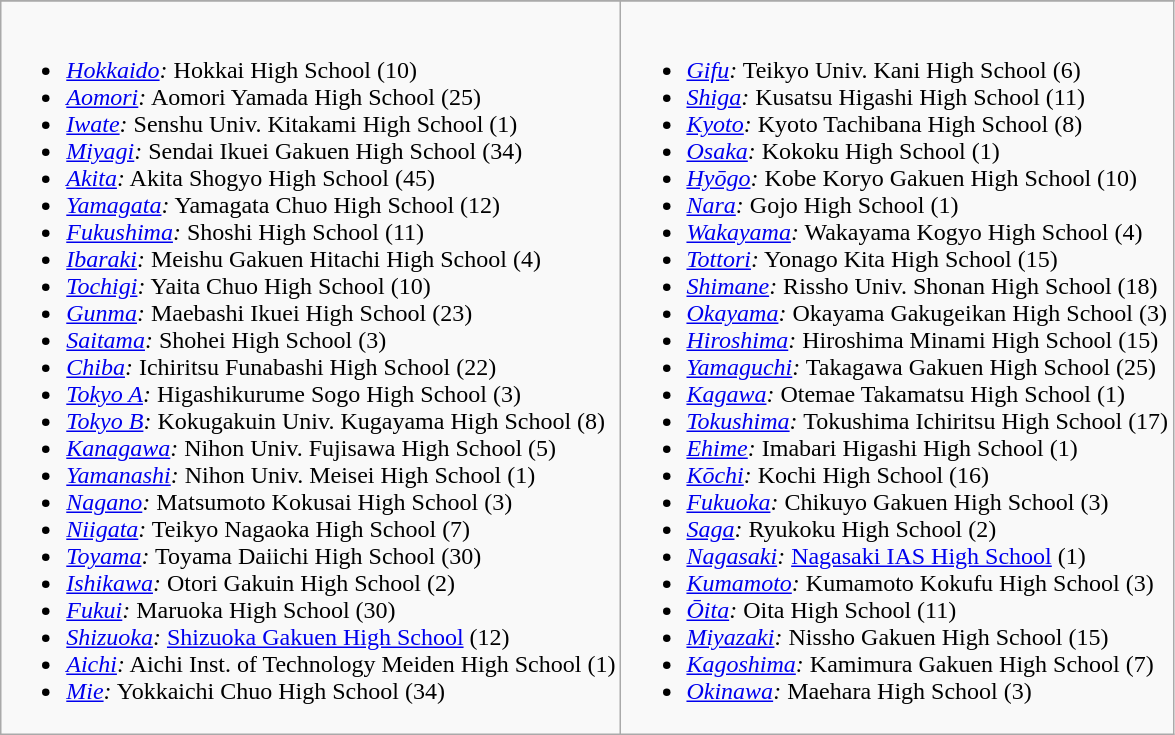<table class="wikitable">
<tr style="vertical-align:top; background:#d6e2b3; text-align:center;">
</tr>
<tr valign="top">
<td><br><ul><li><em><a href='#'>Hokkaido</a>:</em> Hokkai High School (10)</li><li><em><a href='#'>Aomori</a>:</em> Aomori Yamada High School (25)</li><li><em><a href='#'>Iwate</a>:</em> Senshu Univ. Kitakami High School (1)</li><li><em><a href='#'>Miyagi</a>:</em> Sendai Ikuei Gakuen High School (34)</li><li><em><a href='#'>Akita</a>:</em> Akita Shogyo High School (45)</li><li><em><a href='#'>Yamagata</a>:</em> Yamagata Chuo High School (12)</li><li><em><a href='#'>Fukushima</a>:</em> Shoshi High School (11)</li><li><em><a href='#'>Ibaraki</a>:</em> Meishu Gakuen Hitachi High School (4)</li><li><em><a href='#'>Tochigi</a>:</em> Yaita Chuo High School (10)</li><li><em><a href='#'>Gunma</a>:</em> Maebashi Ikuei High School (23)</li><li><em><a href='#'>Saitama</a>:</em> Shohei High School (3)</li><li><em><a href='#'>Chiba</a>:</em> Ichiritsu Funabashi High School (22)</li><li><em><a href='#'>Tokyo A</a>:</em> Higashikurume Sogo High School (3)</li><li><em><a href='#'>Tokyo B</a>:</em> Kokugakuin Univ. Kugayama High School (8)</li><li><em><a href='#'>Kanagawa</a>:</em> Nihon Univ. Fujisawa High School (5)</li><li><em><a href='#'>Yamanashi</a>:</em> Nihon Univ. Meisei High School (1)</li><li><em><a href='#'>Nagano</a>:</em> Matsumoto Kokusai High School (3)</li><li><em><a href='#'>Niigata</a>:</em> Teikyo Nagaoka High School (7)</li><li><em><a href='#'>Toyama</a>:</em> Toyama Daiichi High School (30)</li><li><em><a href='#'>Ishikawa</a>:</em> Otori Gakuin High School (2)</li><li><em><a href='#'>Fukui</a>:</em> Maruoka High School (30)</li><li><em><a href='#'>Shizuoka</a>:</em> <a href='#'>Shizuoka Gakuen High School</a> (12)</li><li><em><a href='#'>Aichi</a>:</em> Aichi Inst. of Technology Meiden High School (1)</li><li><em><a href='#'>Mie</a>:</em> Yokkaichi Chuo High School (34)</li></ul></td>
<td><br><ul><li><em><a href='#'>Gifu</a>:</em> Teikyo Univ. Kani High School (6)</li><li><em><a href='#'>Shiga</a>:</em> Kusatsu Higashi High School (11)</li><li><em><a href='#'>Kyoto</a>:</em> Kyoto Tachibana High School (8)</li><li><em><a href='#'>Osaka</a>:</em> Kokoku High School (1)</li><li><em><a href='#'>Hyōgo</a>:</em> Kobe Koryo Gakuen High School (10)</li><li><em><a href='#'>Nara</a>:</em> Gojo High School (1)</li><li><em><a href='#'>Wakayama</a>:</em> Wakayama Kogyo High School (4)</li><li><em><a href='#'>Tottori</a>:</em> Yonago Kita High School (15)</li><li><em><a href='#'>Shimane</a>:</em> Rissho Univ. Shonan High School (18)</li><li><em><a href='#'>Okayama</a>:</em> Okayama Gakugeikan High School (3)</li><li><em><a href='#'>Hiroshima</a>:</em> Hiroshima Minami High School (15)</li><li><em><a href='#'>Yamaguchi</a>:</em> Takagawa Gakuen High School (25)</li><li><em><a href='#'>Kagawa</a>:</em> Otemae Takamatsu High School (1)</li><li><em><a href='#'>Tokushima</a>:</em> Tokushima Ichiritsu High School (17)</li><li><em><a href='#'>Ehime</a>:</em> Imabari Higashi High School (1)</li><li><em><a href='#'>Kōchi</a>:</em> Kochi High School (16)</li><li><em><a href='#'>Fukuoka</a>:</em> Chikuyo Gakuen High School (3)</li><li><em><a href='#'>Saga</a>:</em> Ryukoku High School  (2)</li><li><em><a href='#'>Nagasaki</a>:</em> <a href='#'>Nagasaki IAS High School</a> (1)</li><li><em><a href='#'>Kumamoto</a>:</em> Kumamoto Kokufu High School (3)</li><li><em><a href='#'>Ōita</a>:</em> Oita High School (11)</li><li><em><a href='#'>Miyazaki</a>:</em> Nissho Gakuen High School (15)</li><li><em><a href='#'>Kagoshima</a>:</em> Kamimura Gakuen High School (7)</li><li><em><a href='#'>Okinawa</a>:</em> Maehara High School (3)</li></ul></td>
</tr>
</table>
